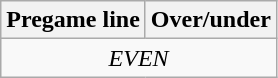<table class="wikitable" style="margin-right: auto; margin-right: auto; border: none;">
<tr align="center">
<th style=>Pregame line</th>
<th style=>Over/under</th>
</tr>
<tr align="center">
<td colspan=2><em>EVEN</em></td>
</tr>
</table>
